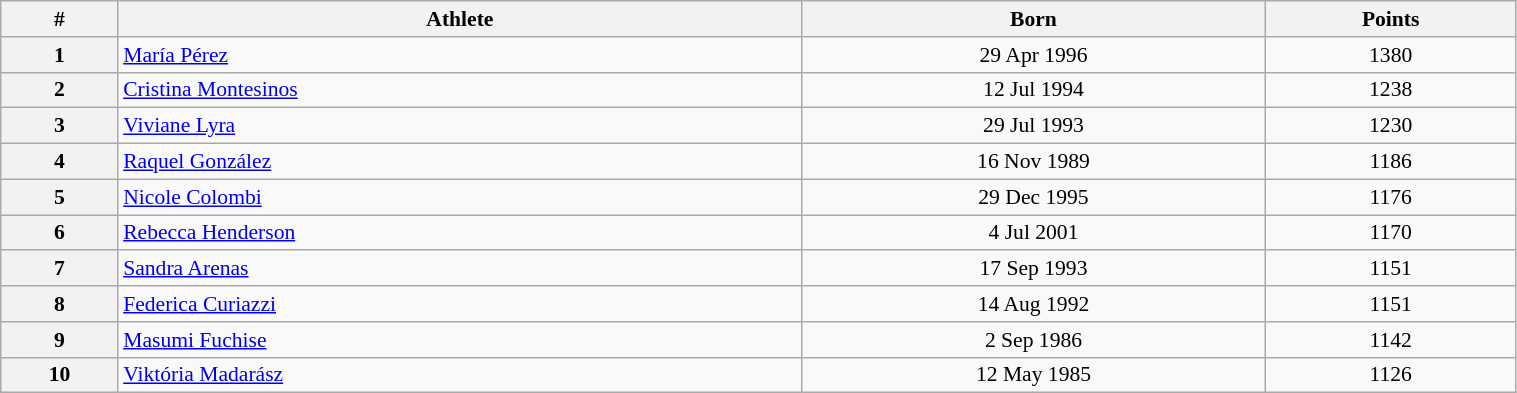<table class="wikitable" width=80% style="font-size:90%; text-align:center;">
<tr>
<th>#</th>
<th>Athlete</th>
<th>Born</th>
<th>Points</th>
</tr>
<tr>
<th>1</th>
<td align=left> <a href='#'>María Pérez</a></td>
<td>29 Apr 1996</td>
<td>1380</td>
</tr>
<tr>
<th>2</th>
<td align=left> <a href='#'>Cristina Montesinos</a></td>
<td>12 Jul 1994</td>
<td>1238</td>
</tr>
<tr>
<th>3</th>
<td align=left> <a href='#'>Viviane Lyra</a></td>
<td>29 Jul 1993</td>
<td>1230</td>
</tr>
<tr>
<th>4</th>
<td align=left> <a href='#'>Raquel González</a></td>
<td>16 Nov 1989</td>
<td>1186</td>
</tr>
<tr>
<th>5</th>
<td align=left> <a href='#'>Nicole Colombi</a></td>
<td>29 Dec 1995</td>
<td>1176</td>
</tr>
<tr>
<th>6</th>
<td align=left> <a href='#'>Rebecca Henderson</a></td>
<td>4 Jul 2001</td>
<td>1170</td>
</tr>
<tr>
<th>7</th>
<td align=left> <a href='#'>Sandra Arenas</a></td>
<td>17 Sep 1993</td>
<td>1151</td>
</tr>
<tr>
<th>8</th>
<td align=left> <a href='#'>Federica Curiazzi</a></td>
<td>14 Aug 1992</td>
<td>1151</td>
</tr>
<tr>
<th>9</th>
<td align=left> <a href='#'>Masumi Fuchise</a></td>
<td>2 Sep 1986</td>
<td>1142</td>
</tr>
<tr>
<th>10</th>
<td align=left> <a href='#'>Viktória Madarász</a></td>
<td>12 May 1985</td>
<td>1126</td>
</tr>
</table>
